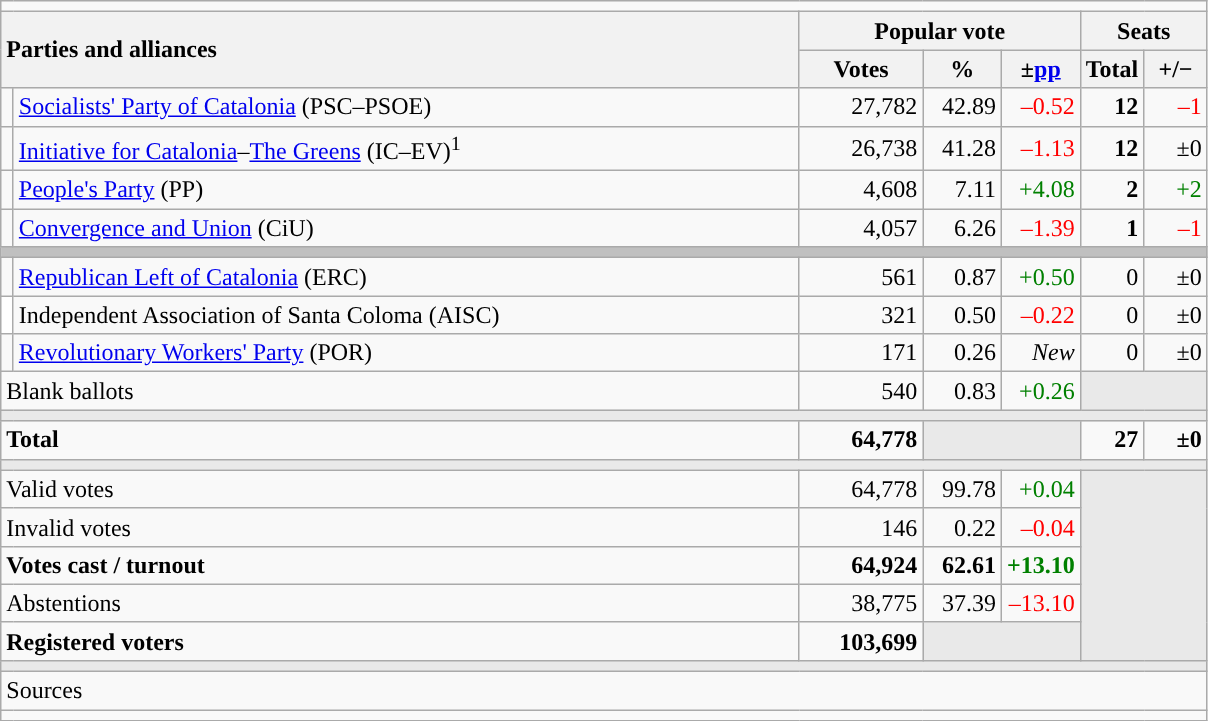<table class="wikitable" style="text-align:right;">
<tr>
<td colspan="7"></td>
</tr>
<tr>
<th style="text-align:left;" rowspan="2" colspan="2" width="525">Parties and alliances</th>
<th colspan="3">Popular vote</th>
<th colspan="2">Seats</th>
</tr>
<tr>
<th width="75">Votes</th>
<th width="45">%</th>
<th width="45">±<a href='#'>pp</a></th>
<th width="35">Total</th>
<th width="35">+/−</th>
</tr>
<tr>
<td width="1" style="color:inherit;background:"></td>
<td align="left"><a href='#'>Socialists' Party of Catalonia</a> (PSC–PSOE)</td>
<td>27,782</td>
<td>42.89</td>
<td style="color:red;">–0.52</td>
<td><strong>12</strong></td>
<td style="color:red;">–1</td>
</tr>
<tr>
<td style="color:inherit;background:"></td>
<td align="left"><a href='#'>Initiative for Catalonia</a>–<a href='#'>The Greens</a> (IC–EV)<sup>1</sup></td>
<td>26,738</td>
<td>41.28</td>
<td style="color:red;">–1.13</td>
<td><strong>12</strong></td>
<td>±0</td>
</tr>
<tr>
<td style="color:inherit;background:"></td>
<td align="left"><a href='#'>People's Party</a> (PP)</td>
<td>4,608</td>
<td>7.11</td>
<td style="color:green;">+4.08</td>
<td><strong>2</strong></td>
<td style="color:green;">+2</td>
</tr>
<tr>
<td style="color:inherit;background:"></td>
<td align="left"><a href='#'>Convergence and Union</a> (CiU)</td>
<td>4,057</td>
<td>6.26</td>
<td style="color:red;">–1.39</td>
<td><strong>1</strong></td>
<td style="color:red;">–1</td>
</tr>
<tr>
<td colspan="7" style="color:inherit;background:#C0C0C0"></td>
</tr>
<tr>
<td style="color:inherit;background:"></td>
<td align="left"><a href='#'>Republican Left of Catalonia</a> (ERC)</td>
<td>561</td>
<td>0.87</td>
<td style="color:green;">+0.50</td>
<td>0</td>
<td>±0</td>
</tr>
<tr>
<td bgcolor="white"></td>
<td align="left">Independent Association of Santa Coloma (AISC)</td>
<td>321</td>
<td>0.50</td>
<td style="color:red;">–0.22</td>
<td>0</td>
<td>±0</td>
</tr>
<tr>
<td style="color:inherit;background:"></td>
<td align="left"><a href='#'>Revolutionary Workers' Party</a> (POR)</td>
<td>171</td>
<td>0.26</td>
<td><em>New</em></td>
<td>0</td>
<td>±0</td>
</tr>
<tr>
<td align="left" colspan="2">Blank ballots</td>
<td>540</td>
<td>0.83</td>
<td style="color:green;">+0.26</td>
<td style="color:inherit;background:#E9E9E9" colspan="2"></td>
</tr>
<tr>
<td colspan="7" style="color:inherit;background:#E9E9E9"></td>
</tr>
<tr style="font-weight:bold;">
<td align="left" colspan="2">Total</td>
<td>64,778</td>
<td bgcolor="#E9E9E9" colspan="2"></td>
<td>27</td>
<td>±0</td>
</tr>
<tr>
<td colspan="7" style="color:inherit;background:#E9E9E9"></td>
</tr>
<tr>
<td align="left" colspan="2">Valid votes</td>
<td>64,778</td>
<td>99.78</td>
<td style="color:green;">+0.04</td>
<td bgcolor="#E9E9E9" colspan="2" rowspan="5"></td>
</tr>
<tr>
<td align="left" colspan="2">Invalid votes</td>
<td>146</td>
<td>0.22</td>
<td style="color:red;">–0.04</td>
</tr>
<tr style="font-weight:bold;">
<td align="left" colspan="2">Votes cast / turnout</td>
<td>64,924</td>
<td>62.61</td>
<td style="color:green;">+13.10</td>
</tr>
<tr>
<td align="left" colspan="2">Abstentions</td>
<td>38,775</td>
<td>37.39</td>
<td style="color:red;">–13.10</td>
</tr>
<tr style="font-weight:bold;">
<td align="left" colspan="2">Registered voters</td>
<td>103,699</td>
<td bgcolor="#E9E9E9" colspan="2"></td>
</tr>
<tr>
<td colspan="7" style="color:inherit;background:#E9E9E9"></td>
</tr>
<tr>
<td align="left" colspan="7">Sources</td>
</tr>
<tr>
<td colspan="7" style="text-align:left; max-width:790px;"></td>
</tr>
</table>
